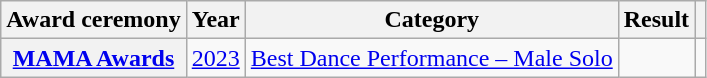<table class="wikitable plainrowheaders sortable" style="text-align:center">
<tr>
<th scope="col">Award ceremony</th>
<th scope="col">Year</th>
<th scope="col">Category</th>
<th scope="col">Result</th>
<th scope="col" class="unsortable"></th>
</tr>
<tr>
<th scope="row"><a href='#'>MAMA Awards</a></th>
<td style="text-align:center"><a href='#'>2023</a></td>
<td><a href='#'>Best Dance Performance – Male Solo</a></td>
<td></td>
<td style="text-align:center"></td>
</tr>
</table>
